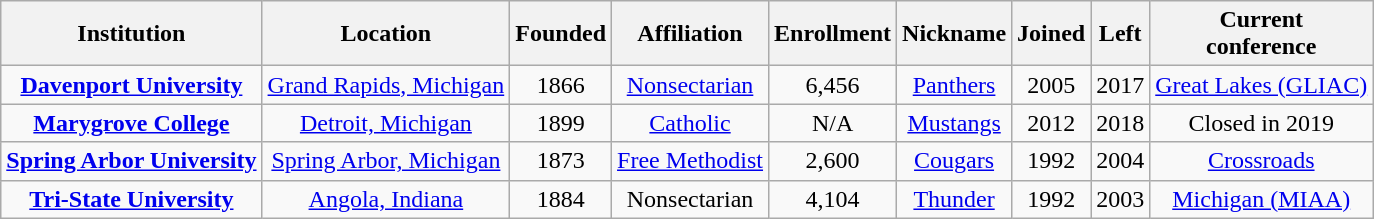<table class="wikitable sortable" style="text-align:center">
<tr>
<th>Institution</th>
<th>Location</th>
<th>Founded</th>
<th>Affiliation</th>
<th>Enrollment</th>
<th>Nickname</th>
<th>Joined</th>
<th>Left</th>
<th>Current<br>conference</th>
</tr>
<tr>
<td><strong><a href='#'>Davenport University</a></strong></td>
<td><a href='#'>Grand Rapids, Michigan</a></td>
<td>1866</td>
<td><a href='#'>Nonsectarian</a></td>
<td>6,456</td>
<td><a href='#'>Panthers</a></td>
<td>2005</td>
<td>2017</td>
<td><a href='#'>Great Lakes (GLIAC)</a></td>
</tr>
<tr>
<td><strong><a href='#'>Marygrove College</a></strong></td>
<td><a href='#'>Detroit, Michigan</a></td>
<td>1899</td>
<td><a href='#'>Catholic</a><br></td>
<td>N/A</td>
<td><a href='#'>Mustangs</a></td>
<td>2012</td>
<td>2018</td>
<td>Closed in 2019</td>
</tr>
<tr>
<td><strong><a href='#'>Spring Arbor University</a></strong></td>
<td><a href='#'>Spring Arbor, Michigan</a></td>
<td>1873</td>
<td><a href='#'>Free Methodist</a></td>
<td>2,600</td>
<td><a href='#'>Cougars</a></td>
<td>1992</td>
<td>2004</td>
<td><a href='#'>Crossroads</a></td>
</tr>
<tr>
<td><strong><a href='#'>Tri-State University</a></strong></td>
<td><a href='#'>Angola, Indiana</a></td>
<td>1884</td>
<td>Nonsectarian</td>
<td>4,104</td>
<td><a href='#'>Thunder</a></td>
<td>1992</td>
<td>2003</td>
<td><a href='#'>Michigan (MIAA)</a></td>
</tr>
</table>
